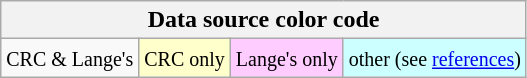<table class="wikitable" align="center">
<tr>
<th colspan="4">Data source color code</th>
</tr>
<tr>
<td><small>CRC & Lange's</small></td>
<td bgcolor="#FFFFCC"><small>CRC only</small></td>
<td bgcolor="#FFCCFF"><small>Lange's only</small></td>
<td bgcolor="#CCFFFF"><small>other (see <a href='#'>references</a>)</small></td>
</tr>
</table>
